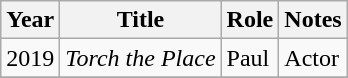<table class="wikitable">
<tr>
<th>Year</th>
<th>Title</th>
<th>Role</th>
<th class="wikitable">Notes</th>
</tr>
<tr>
<td>2019</td>
<td><em>Torch the Place</em></td>
<td>Paul</td>
<td>Actor</td>
</tr>
<tr>
</tr>
</table>
